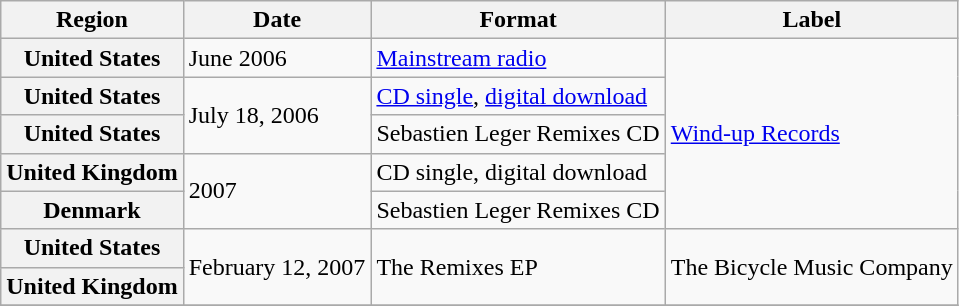<table class="wikitable plainrowheaders">
<tr>
<th scope="col">Region</th>
<th scope="col">Date</th>
<th scope="col">Format</th>
<th scope="col">Label</th>
</tr>
<tr>
<th scope="row">United States</th>
<td>June 2006</td>
<td><a href='#'>Mainstream radio</a></td>
<td rowspan="5"><a href='#'>Wind-up Records</a></td>
</tr>
<tr>
<th scope="row">United States</th>
<td rowspan="2">July 18, 2006</td>
<td><a href='#'>CD single</a>, <a href='#'>digital download</a></td>
</tr>
<tr>
<th scope="row">United States</th>
<td>Sebastien Leger Remixes CD</td>
</tr>
<tr>
<th scope="row">United Kingdom</th>
<td rowspan="2">2007</td>
<td>CD single, digital download</td>
</tr>
<tr>
<th scope="row">Denmark</th>
<td>Sebastien Leger Remixes CD</td>
</tr>
<tr>
<th scope="row">United States</th>
<td rowspan="2">February 12, 2007</td>
<td rowspan="2">The Remixes EP</td>
<td rowspan="2">The Bicycle Music Company</td>
</tr>
<tr>
<th scope="row">United Kingdom</th>
</tr>
<tr>
</tr>
</table>
